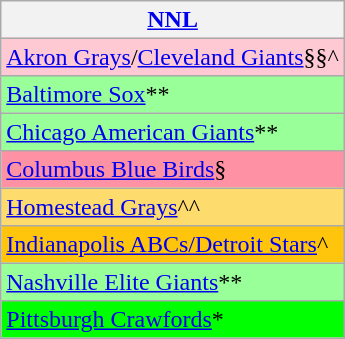<table class="wikitable" style="font-size:100%;line-height:1.1;">
<tr>
<th><a href='#'>NNL</a></th>
</tr>
<tr>
<td style="background-color: #FFC9D3;"><a href='#'>Akron Grays</a>/<a href='#'>Cleveland Giants</a>§§^</td>
</tr>
<tr>
<td style="background-color: #99FF99;"><a href='#'>Baltimore Sox</a>**</td>
</tr>
<tr>
<td style="background-color: #99FF99;"><a href='#'>Chicago American Giants</a>**</td>
</tr>
<tr>
<td style="background-color: #FF91A4;"><a href='#'>Columbus Blue Birds</a>§</td>
</tr>
<tr>
<td style="background-color: #FDDB6D;"><a href='#'>Homestead Grays</a>^^</td>
</tr>
<tr>
<td style="background-color: #FFC40C;"><a href='#'>Indianapolis ABCs/Detroit Stars</a>^</td>
</tr>
<tr>
<td style="background-color: #99FF99;"><a href='#'>Nashville Elite Giants</a>**</td>
</tr>
<tr>
<td style="background-color: #00FF00;"><a href='#'>Pittsburgh Crawfords</a>*</td>
</tr>
</table>
